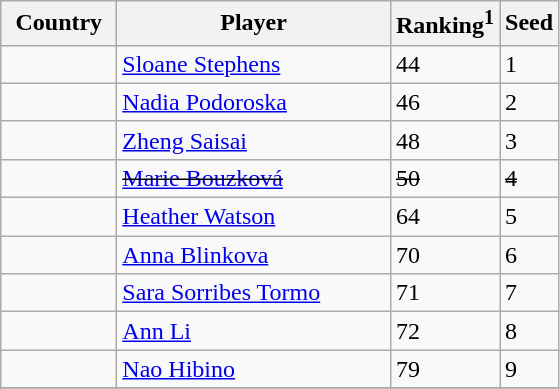<table class="sortable wikitable">
<tr>
<th width="70">Country</th>
<th width="175">Player</th>
<th>Ranking<sup>1</sup></th>
<th>Seed</th>
</tr>
<tr>
<td></td>
<td><a href='#'>Sloane Stephens</a></td>
<td>44</td>
<td>1</td>
</tr>
<tr>
<td></td>
<td><a href='#'>Nadia Podoroska</a></td>
<td>46</td>
<td>2</td>
</tr>
<tr>
<td></td>
<td><a href='#'>Zheng Saisai</a></td>
<td>48</td>
<td>3</td>
</tr>
<tr>
<td><s></s></td>
<td><s><a href='#'>Marie Bouzková</a></s></td>
<td><s>50</s></td>
<td><s>4</s></td>
</tr>
<tr>
<td></td>
<td><a href='#'>Heather Watson</a></td>
<td>64</td>
<td>5</td>
</tr>
<tr>
<td></td>
<td><a href='#'>Anna Blinkova</a></td>
<td>70</td>
<td>6</td>
</tr>
<tr>
<td></td>
<td><a href='#'>Sara Sorribes Tormo</a></td>
<td>71</td>
<td>7</td>
</tr>
<tr>
<td></td>
<td><a href='#'>Ann Li</a></td>
<td>72</td>
<td>8</td>
</tr>
<tr>
<td></td>
<td><a href='#'>Nao Hibino</a></td>
<td>79</td>
<td>9</td>
</tr>
<tr>
</tr>
</table>
